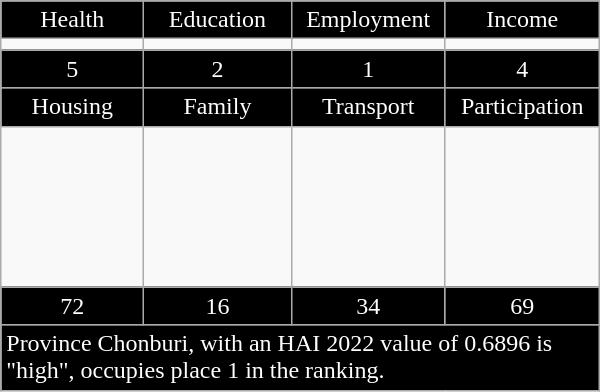<table class="wikitable floatright" style="width:400px;">
<tr>
<td style="text-align:center; width:100px; background:black; color:white;">Health</td>
<td style="text-align:center; width:100px; background:black; color:white;">Education</td>
<td style="text-align:center; width:100px; background:black; color:white;">Employment</td>
<td style="text-align:center; width:100px; background:black; color:white;">Income</td>
</tr>
<tr>
<td></td>
<td></td>
<td></td>
<td></td>
</tr>
<tr>
<td style="text-align:center; background:black; color:white;">5</td>
<td style="text-align:center; background:black; color:white;">2</td>
<td style="text-align:center; background:black; color:white;">1</td>
<td style="text-align:center; background:black; color:white;">4</td>
</tr>
<tr>
<td style="text-align:center; background:black; color:white;">Housing</td>
<td style="text-align:center; background:black; color:white;">Family</td>
<td style="text-align:center; background:black; color:white;">Transport</td>
<td style="text-align:center; background:black; color:white;">Participation</td>
</tr>
<tr>
<td style="height:100px;"></td>
<td></td>
<td></td>
<td></td>
</tr>
<tr>
<td style="text-align:center; background:black; color:white;">72</td>
<td style="text-align:center; background:black; color:white;">16</td>
<td style="text-align:center; background:black; color:white;">34</td>
<td style="text-align:center; background:black; color:white;">69</td>
</tr>
<tr>
<td colspan="4"; style="background:black; color:white;">Province Chonburi, with an HAI 2022 value of 0.6896 is "high", occupies place 1 in the ranking.</td>
</tr>
</table>
